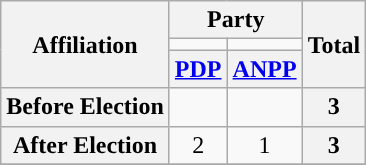<table class="wikitable" style="text-align:center">
<tr>
<th rowspan="3">Affiliation</th>
<th colspan="2">Party</th>
<th rowspan="3">Total</th>
</tr>
<tr>
<td style="background-color:"></td>
<td style="background-color:"></td>
</tr>
<tr>
<th><a href='#'>PDP</a></th>
<th><a href='#'>ANPP</a></th>
</tr>
<tr>
<th>Before Election</th>
<td></td>
<td></td>
<th>3</th>
</tr>
<tr>
<th>After Election</th>
<td>2</td>
<td>1</td>
<th>3</th>
</tr>
<tr>
</tr>
</table>
